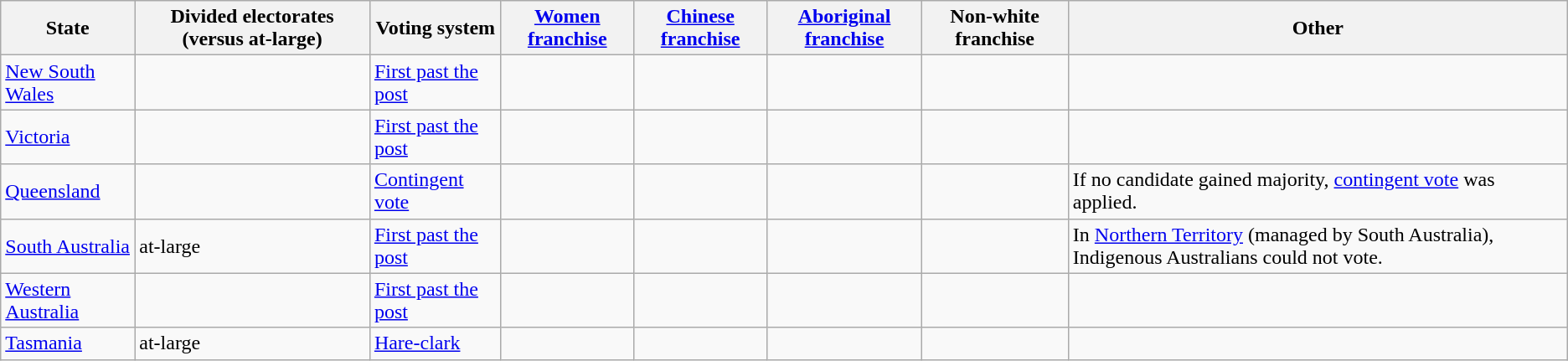<table class="wikitable">
<tr>
<th>State</th>
<th>Divided electorates (versus at-large)</th>
<th>Voting system</th>
<th><a href='#'>Women franchise</a></th>
<th><a href='#'>Chinese franchise</a></th>
<th><a href='#'>Aboriginal franchise</a></th>
<th>Non-white franchise</th>
<th>Other</th>
</tr>
<tr>
<td><a href='#'>New South Wales</a></td>
<td></td>
<td><a href='#'>First past the post</a></td>
<td></td>
<td></td>
<td></td>
<td></td>
<td></td>
</tr>
<tr>
<td><a href='#'>Victoria</a></td>
<td></td>
<td><a href='#'>First past the post</a></td>
<td></td>
<td></td>
<td></td>
<td></td>
<td></td>
</tr>
<tr>
<td><a href='#'>Queensland</a></td>
<td></td>
<td><a href='#'>Contingent vote</a></td>
<td></td>
<td></td>
<td></td>
<td></td>
<td>If no candidate gained majority, <a href='#'>contingent vote</a> was applied.</td>
</tr>
<tr>
<td><a href='#'>South Australia</a></td>
<td> at-large</td>
<td><a href='#'>First past the post</a></td>
<td></td>
<td></td>
<td></td>
<td></td>
<td>In <a href='#'>Northern Territory</a> (managed by South Australia), Indigenous Australians could not vote.</td>
</tr>
<tr>
<td><a href='#'>Western Australia</a></td>
<td></td>
<td><a href='#'>First past the post</a></td>
<td></td>
<td></td>
<td></td>
<td></td>
<td></td>
</tr>
<tr>
<td><a href='#'>Tasmania</a></td>
<td> at-large</td>
<td><a href='#'>Hare-clark</a></td>
<td></td>
<td></td>
<td></td>
<td></td>
<td></td>
</tr>
</table>
